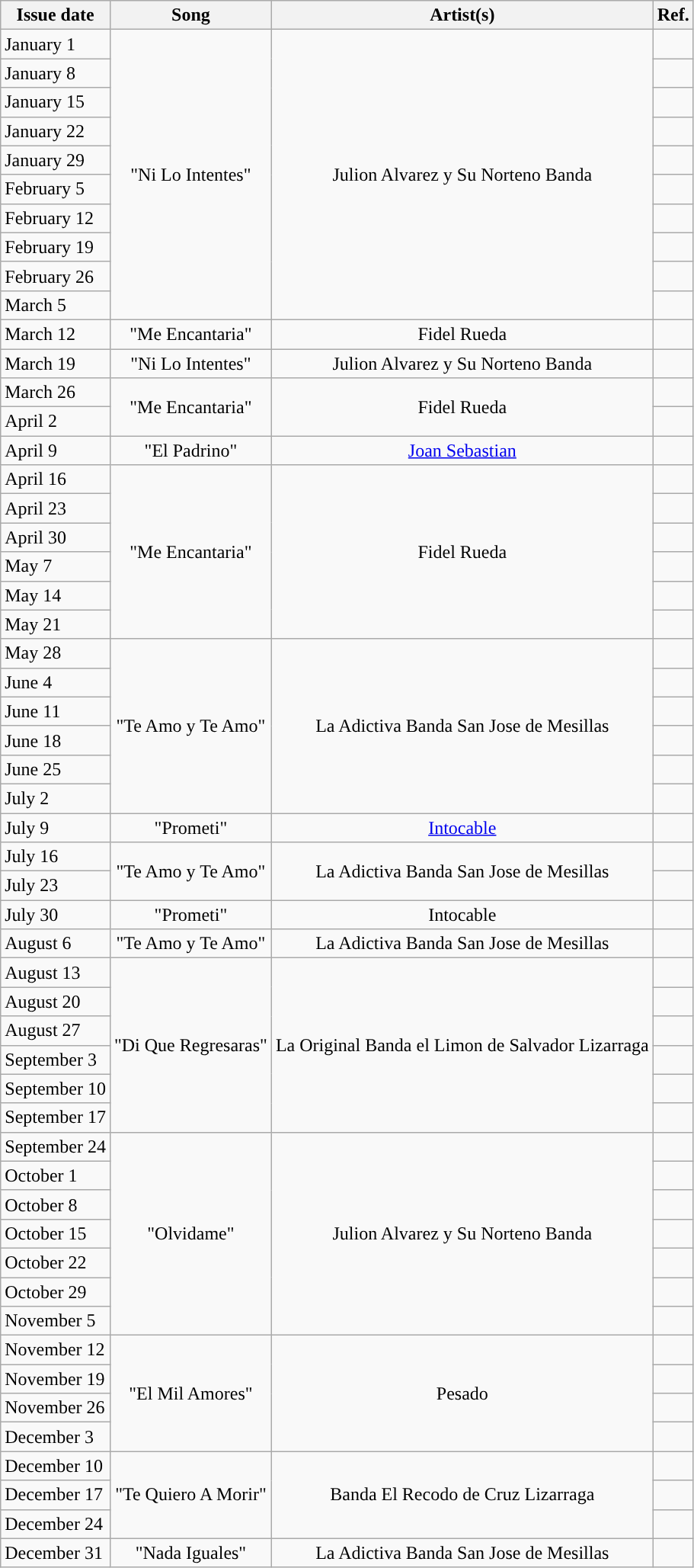<table class="wikitable">
<tr>
<th>Issue date</th>
<th>Song</th>
<th>Artist(s)</th>
<th>Ref.</th>
</tr>
<tr>
<td>January 1</td>
<td style="text-align: center; "rowspan=10>"Ni Lo Intentes"</td>
<td style="text-align: center; "rowspan=10>Julion Alvarez y Su Norteno Banda</td>
<td style="text-align: center;"></td>
</tr>
<tr>
<td>January 8</td>
<td style="text-align: center;"></td>
</tr>
<tr>
<td>January 15</td>
<td style="text-align: center;"></td>
</tr>
<tr>
<td>January 22</td>
<td style="text-align: center;"></td>
</tr>
<tr>
<td>January 29</td>
<td style="text-align: center;"></td>
</tr>
<tr>
<td>February 5</td>
<td style="text-align: center;"></td>
</tr>
<tr>
<td>February 12</td>
<td style="text-align: center;"></td>
</tr>
<tr>
<td>February 19</td>
<td style="text-align: center;"></td>
</tr>
<tr>
<td>February 26</td>
<td style="text-align: center;"></td>
</tr>
<tr>
<td>March 5</td>
<td style="text-align: center;"></td>
</tr>
<tr>
<td>March 12</td>
<td style="text-align: center; ">"Me Encantaria"</td>
<td style="text-align: center; ">Fidel Rueda</td>
<td style="text-align: center;"></td>
</tr>
<tr>
<td>March 19</td>
<td style="text-align: center; ">"Ni Lo Intentes"</td>
<td style="text-align: center; ">Julion Alvarez y Su Norteno Banda</td>
<td style="text-align: center;"></td>
</tr>
<tr>
<td>March 26</td>
<td style="text-align: center; "rowspan=2">"Me Encantaria"</td>
<td style="text-align: center; "rowspan=2">Fidel Rueda</td>
<td style="text-align: center;"></td>
</tr>
<tr>
<td>April 2</td>
<td style="text-align: center;"></td>
</tr>
<tr>
<td>April 9</td>
<td style="text-align: center;">"El Padrino"</td>
<td style="text-align: center;"><a href='#'>Joan Sebastian</a></td>
<td style="text-align: center;"></td>
</tr>
<tr>
<td>April 16</td>
<td style="text-align: center; "rowspan=6>"Me Encantaria"</td>
<td style="text-align: center; "rowspan=6>Fidel Rueda</td>
<td style="text-align: center;"></td>
</tr>
<tr>
<td>April 23</td>
<td style="text-align: center;"></td>
</tr>
<tr>
<td>April 30</td>
<td style="text-align: center;"></td>
</tr>
<tr>
<td>May 7</td>
<td style="text-align: center;"></td>
</tr>
<tr>
<td>May 14</td>
<td style="text-align: center;"></td>
</tr>
<tr>
<td>May 21</td>
<td style="text-align: center;"></td>
</tr>
<tr>
<td>May 28</td>
<td style="text-align: center; "rowspan=6>"Te Amo y Te Amo"</td>
<td style="text-align: center; "rowspan=6>La Adictiva Banda San Jose de Mesillas</td>
<td style="text-align: center;"></td>
</tr>
<tr>
<td>June 4</td>
<td style="text-align: center;"></td>
</tr>
<tr>
<td>June 11</td>
<td style="text-align: center;"></td>
</tr>
<tr>
<td>June 18</td>
<td style="text-align: center;"></td>
</tr>
<tr>
<td>June 25</td>
<td style="text-align: center;"></td>
</tr>
<tr>
<td>July 2</td>
<td style="text-align: center;"></td>
</tr>
<tr>
<td>July 9</td>
<td style="text-align: center;">"Prometi"</td>
<td style="text-align: center;"><a href='#'>Intocable</a></td>
<td style="text-align: center;"></td>
</tr>
<tr>
<td>July 16</td>
<td style="text-align: center; "rowspan=2>"Te Amo y Te Amo"</td>
<td style="text-align: center; "rowspan=2>La Adictiva Banda San Jose de Mesillas</td>
<td style="text-align: center;"></td>
</tr>
<tr>
<td>July 23</td>
<td style="text-align: center;"></td>
</tr>
<tr>
<td>July 30</td>
<td style="text-align: center;">"Prometi"</td>
<td style="text-align: center;">Intocable</td>
<td style="text-align: center;"></td>
</tr>
<tr>
<td>August 6</td>
<td style="text-align: center;">"Te Amo y Te Amo"</td>
<td style="text-align: center;">La Adictiva Banda San Jose de Mesillas</td>
<td style="text-align: center;"></td>
</tr>
<tr>
<td>August 13</td>
<td style="text-align: center; "rowspan=6>"Di Que Regresaras"</td>
<td style="text-align: center; "rowspan=6>La Original Banda el Limon de Salvador Lizarraga</td>
<td style="text-align: center;"></td>
</tr>
<tr>
<td>August 20</td>
<td style="text-align: center;"></td>
</tr>
<tr>
<td>August 27</td>
<td style="text-align: center;"></td>
</tr>
<tr>
<td>September 3</td>
<td style="text-align: center;"></td>
</tr>
<tr>
<td>September 10</td>
<td style="text-align: center;"></td>
</tr>
<tr>
<td>September 17</td>
<td style="text-align: center;"></td>
</tr>
<tr>
<td>September 24</td>
<td style="text-align: center; "rowspan=7>"Olvidame"</td>
<td style="text-align: center; "rowspan=7>Julion Alvarez y Su Norteno Banda</td>
<td style="text-align: center;"></td>
</tr>
<tr>
<td>October 1</td>
<td style="text-align: center;"></td>
</tr>
<tr>
<td>October 8</td>
<td style="text-align: center;"></td>
</tr>
<tr>
<td>October 15</td>
<td style="text-align: center;"></td>
</tr>
<tr>
<td>October 22</td>
<td style="text-align: center;"></td>
</tr>
<tr>
<td>October 29</td>
<td style="text-align: center;"></td>
</tr>
<tr>
<td>November 5</td>
<td style="text-align: center;"></td>
</tr>
<tr>
<td>November 12</td>
<td style="text-align: center; "rowspan=4>"El Mil Amores"</td>
<td style="text-align: center; "rowspan=4>Pesado</td>
<td style="text-align: center;"></td>
</tr>
<tr>
<td>November 19</td>
<td style="text-align: center;"></td>
</tr>
<tr>
<td>November 26</td>
<td style="text-align: center;"></td>
</tr>
<tr>
<td>December 3</td>
<td style="text-align: center;"></td>
</tr>
<tr>
<td>December 10</td>
<td style="text-align: center; "rowspan=3>"Te Quiero A Morir"</td>
<td style="text-align: center; "rowspan=3>Banda El Recodo de Cruz Lizarraga</td>
<td style="text-align: center;"></td>
</tr>
<tr>
<td>December 17</td>
<td style="text-align: center;"></td>
</tr>
<tr>
<td>December 24</td>
<td style="text-align: center;"></td>
</tr>
<tr>
<td>December 31</td>
<td style="text-align: center; ">"Nada Iguales"</td>
<td style="text-align: center; ">La Adictiva Banda San Jose de Mesillas</td>
<td style="text-align: center;"></td>
</tr>
</table>
